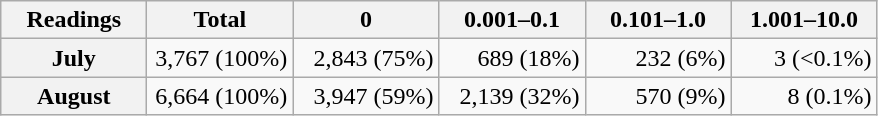<table class="wikitable">
<tr>
<th width=90>Readings</th>
<th width=90>Total</th>
<th width=90>0</th>
<th width=90>0.001–0.1</th>
<th width=90>0.101–1.0</th>
<th width=90>1.001–10.0</th>
</tr>
<tr>
<th>July</th>
<td style="text-align:right;">3,767 (100%)</td>
<td style="text-align:right;">2,843 (75%)</td>
<td style="text-align:right;">689 (18%)</td>
<td style="text-align:right;">232 (6%)</td>
<td style="text-align:right;">3 (<0.1%)</td>
</tr>
<tr>
<th>August</th>
<td style="text-align:right;">6,664 (100%)</td>
<td style="text-align:right;">3,947 (59%)</td>
<td style="text-align:right;">2,139 (32%)</td>
<td style="text-align:right;">570 (9%)</td>
<td style="text-align:right;">8 (0.1%)</td>
</tr>
</table>
